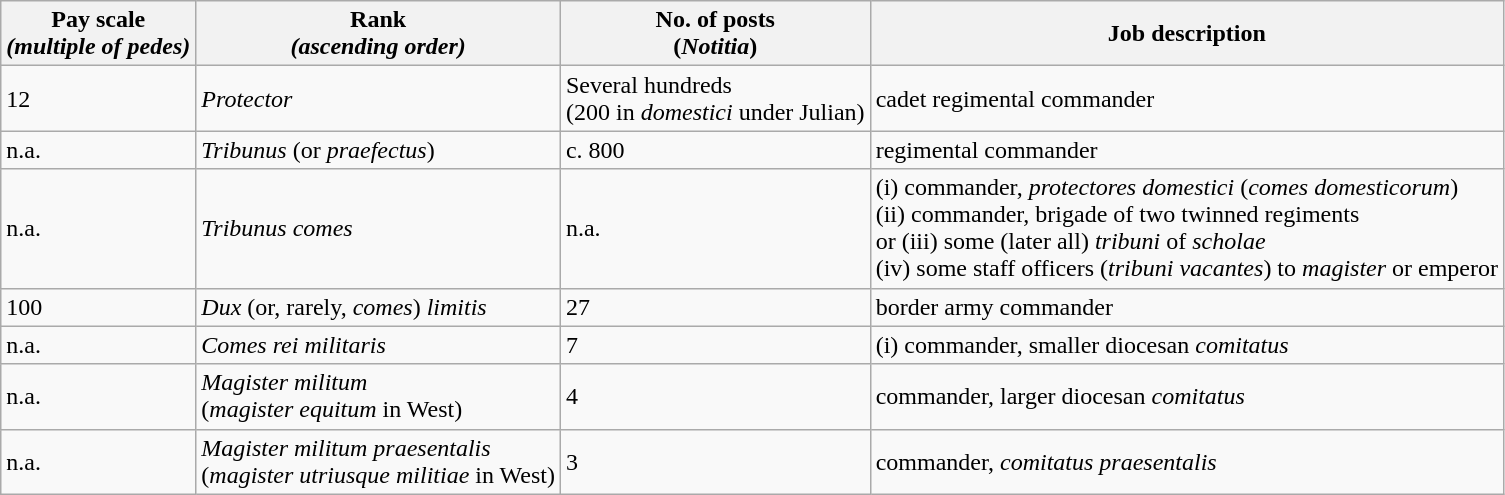<table class=wikitable>
<tr>
<th>Pay scale<br><em>(multiple of pedes)</em></th>
<th>Rank<br><em>(ascending order)</em></th>
<th>No. of posts<br>(<em>Notitia</em>)</th>
<th>Job description</th>
</tr>
<tr>
<td>12</td>
<td><em>Protector</em></td>
<td>Several hundreds<br>(200 in <em>domestici</em> under Julian)</td>
<td>cadet regimental commander</td>
</tr>
<tr>
<td>n.a.</td>
<td><em>Tribunus</em> (or <em>praefectus</em>)</td>
<td>c. 800</td>
<td>regimental commander</td>
</tr>
<tr>
<td>n.a.</td>
<td><em>Tribunus comes</em></td>
<td>n.a.</td>
<td>(i) commander, <em>protectores domestici</em> (<em>comes domesticorum</em>)<br>(ii) commander, brigade of two twinned regiments<br>or (iii) some (later all) <em>tribuni</em> of  <em>scholae</em> <br>(iv) some staff officers (<em>tribuni vacantes</em>) to <em>magister</em> or emperor<br></td>
</tr>
<tr>
<td>100</td>
<td><em>Dux</em> (or, rarely, <em>comes</em>) <em>limitis</em></td>
<td>27</td>
<td>border army commander</td>
</tr>
<tr>
<td>n.a.</td>
<td><em>Comes rei militaris</em></td>
<td>7</td>
<td>(i) commander, smaller diocesan <em>comitatus</em><br></td>
</tr>
<tr>
<td>n.a.</td>
<td><em>Magister militum</em><br>(<em>magister equitum</em> in West)</td>
<td>4</td>
<td>commander, larger diocesan <em>comitatus</em></td>
</tr>
<tr>
<td>n.a.</td>
<td><em>Magister militum praesentalis</em><br>(<em>magister utriusque militiae</em> in West)</td>
<td>3</td>
<td>commander, <em>comitatus praesentalis</em></td>
</tr>
</table>
